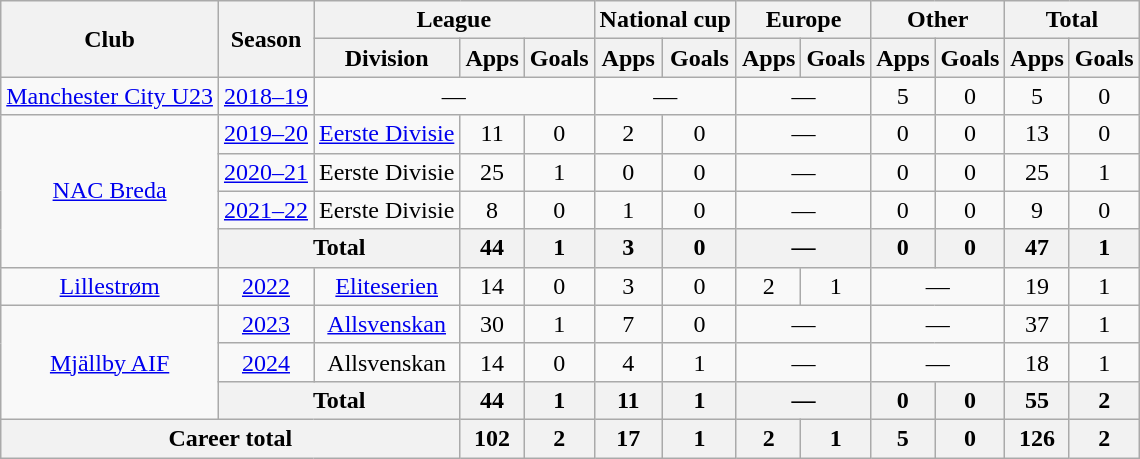<table class="wikitable" style="text-align:center">
<tr>
<th rowspan="2">Club</th>
<th rowspan="2">Season</th>
<th colspan="3">League</th>
<th colspan="2">National cup</th>
<th colspan="2">Europe</th>
<th colspan="2">Other</th>
<th colspan="2">Total</th>
</tr>
<tr>
<th>Division</th>
<th>Apps</th>
<th>Goals</th>
<th>Apps</th>
<th>Goals</th>
<th>Apps</th>
<th>Goals</th>
<th>Apps</th>
<th>Goals</th>
<th>Apps</th>
<th>Goals</th>
</tr>
<tr>
<td><a href='#'>Manchester City U23</a></td>
<td><a href='#'>2018–19</a></td>
<td colspan="3">—</td>
<td colspan="2">—</td>
<td colspan="2">—</td>
<td>5</td>
<td>0</td>
<td>5</td>
<td>0</td>
</tr>
<tr>
<td rowspan="4"><a href='#'>NAC Breda</a></td>
<td><a href='#'>2019–20</a></td>
<td><a href='#'>Eerste Divisie</a></td>
<td>11</td>
<td>0</td>
<td>2</td>
<td>0</td>
<td colspan="2">—</td>
<td>0</td>
<td>0</td>
<td>13</td>
<td>0</td>
</tr>
<tr>
<td><a href='#'>2020–21</a></td>
<td>Eerste Divisie</td>
<td>25</td>
<td>1</td>
<td>0</td>
<td>0</td>
<td colspan="2">—</td>
<td>0</td>
<td>0</td>
<td>25</td>
<td>1</td>
</tr>
<tr>
<td><a href='#'>2021–22</a></td>
<td>Eerste Divisie</td>
<td>8</td>
<td>0</td>
<td>1</td>
<td>0</td>
<td colspan="2">—</td>
<td>0</td>
<td>0</td>
<td>9</td>
<td>0</td>
</tr>
<tr>
<th colspan="2">Total</th>
<th>44</th>
<th>1</th>
<th>3</th>
<th>0</th>
<th colspan="2">—</th>
<th>0</th>
<th>0</th>
<th>47</th>
<th>1</th>
</tr>
<tr>
<td><a href='#'>Lillestrøm</a></td>
<td><a href='#'>2022</a></td>
<td><a href='#'>Eliteserien</a></td>
<td>14</td>
<td>0</td>
<td>3</td>
<td>0</td>
<td>2</td>
<td>1</td>
<td colspan="2">—</td>
<td>19</td>
<td>1</td>
</tr>
<tr>
<td rowspan="3"><a href='#'>Mjällby AIF</a></td>
<td><a href='#'>2023</a></td>
<td><a href='#'>Allsvenskan</a></td>
<td>30</td>
<td>1</td>
<td>7</td>
<td>0</td>
<td colspan="2">—</td>
<td colspan="2">—</td>
<td>37</td>
<td>1</td>
</tr>
<tr>
<td><a href='#'>2024</a></td>
<td>Allsvenskan</td>
<td>14</td>
<td>0</td>
<td>4</td>
<td>1</td>
<td colspan="2">—</td>
<td colspan="2">—</td>
<td>18</td>
<td>1</td>
</tr>
<tr>
<th colspan="2">Total</th>
<th>44</th>
<th>1</th>
<th>11</th>
<th>1</th>
<th colspan="2">—</th>
<th>0</th>
<th>0</th>
<th>55</th>
<th>2</th>
</tr>
<tr>
<th colspan="3">Career total</th>
<th>102</th>
<th>2</th>
<th>17</th>
<th>1</th>
<th>2</th>
<th>1</th>
<th>5</th>
<th>0</th>
<th>126</th>
<th>2</th>
</tr>
</table>
